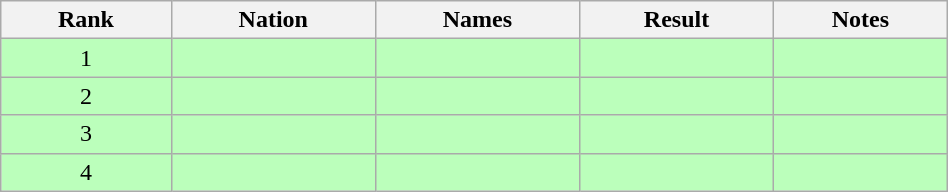<table class="wikitable sortable" width=50% style="text-align:center;">
<tr>
<th>Rank</th>
<th>Nation</th>
<th class="unsortable">Names</th>
<th>Result</th>
<th class="unsortable">Notes</th>
</tr>
<tr bgcolor=bbffbb>
<td>1</td>
<td align=left></td>
<td align=left></td>
<td></td>
<td></td>
</tr>
<tr bgcolor=bbffbb>
<td>2</td>
<td align=left></td>
<td align=left></td>
<td></td>
<td></td>
</tr>
<tr bgcolor=bbffbb>
<td>3</td>
<td align=left></td>
<td align=left></td>
<td></td>
<td></td>
</tr>
<tr bgcolor=bbffbb>
<td>4</td>
<td align=left></td>
<td align=left></td>
<td></td>
<td></td>
</tr>
</table>
